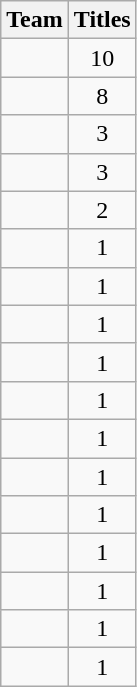<table class="wikitable sortable" style="text-align:center">
<tr>
<th>Team</th>
<th>Titles</th>
</tr>
<tr>
<td style=><strong></strong></td>
<td>10</td>
</tr>
<tr>
<td style=><strong></strong></td>
<td>8</td>
</tr>
<tr>
<td style=><strong></strong></td>
<td>3</td>
</tr>
<tr>
<td style=><strong></strong></td>
<td>3</td>
</tr>
<tr>
<td style=><strong></strong></td>
<td>2</td>
</tr>
<tr>
<td style=><strong></strong></td>
<td>1</td>
</tr>
<tr>
<td style=><strong></strong></td>
<td>1</td>
</tr>
<tr>
<td style=><strong></strong></td>
<td>1</td>
</tr>
<tr>
<td style=><strong></strong></td>
<td>1</td>
</tr>
<tr>
<td style=><strong></strong></td>
<td>1</td>
</tr>
<tr>
<td style=><strong></strong></td>
<td>1</td>
</tr>
<tr>
<td style=><strong></strong></td>
<td>1</td>
</tr>
<tr>
<td style=><strong></strong></td>
<td>1</td>
</tr>
<tr>
<td style=><strong></strong></td>
<td>1</td>
</tr>
<tr>
<td style=><strong></strong></td>
<td>1</td>
</tr>
<tr>
<td style=><strong></strong></td>
<td>1</td>
</tr>
<tr>
<td style=><strong></strong></td>
<td>1</td>
</tr>
</table>
